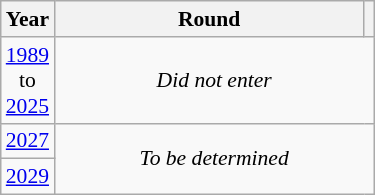<table class="wikitable" style="text-align: center; font-size:90%">
<tr>
<th>Year</th>
<th style="width:200px">Round</th>
<th></th>
</tr>
<tr>
<td><a href='#'>1989</a><br>to<br><a href='#'>2025</a></td>
<td colspan="2"><em>Did not enter</em></td>
</tr>
<tr>
<td><a href='#'>2027</a></td>
<td colspan="2" rowspan="2"><em>To be determined</em></td>
</tr>
<tr>
<td><a href='#'>2029</a></td>
</tr>
</table>
